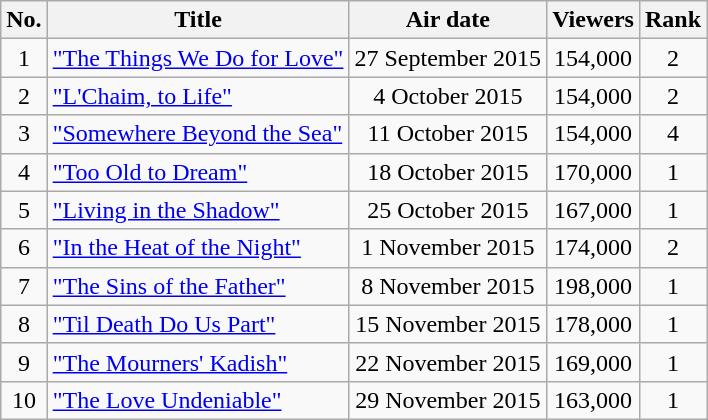<table class="wikitable sortable">
<tr>
<th>No.</th>
<th>Title</th>
<th>Air date</th>
<th>Viewers</th>
<th>Rank</th>
</tr>
<tr align=center>
<td>1</td>
<td align=left><a href='#'>"The Things We Do for Love"</a></td>
<td>27 September 2015</td>
<td>154,000</td>
<td>2</td>
</tr>
<tr align=center>
<td>2</td>
<td align=left><a href='#'>"L'Chaim, to Life"</a></td>
<td>4 October 2015</td>
<td>154,000</td>
<td>2</td>
</tr>
<tr align=center>
<td>3</td>
<td align=left><a href='#'>"Somewhere Beyond the Sea"</a></td>
<td>11 October 2015</td>
<td>154,000</td>
<td>4</td>
</tr>
<tr align=center>
<td>4</td>
<td align=left><a href='#'>"Too Old to Dream"</a></td>
<td>18 October 2015</td>
<td>170,000</td>
<td>1</td>
</tr>
<tr align=center>
<td>5</td>
<td align=left><a href='#'>"Living in the Shadow"</a></td>
<td>25 October 2015</td>
<td>167,000</td>
<td>1</td>
</tr>
<tr align=center>
<td>6</td>
<td align=left><a href='#'>"In the Heat of the Night"</a></td>
<td>1 November 2015</td>
<td>174,000</td>
<td>2</td>
</tr>
<tr align=center>
<td>7</td>
<td align=left><a href='#'>"The Sins of the Father"</a></td>
<td>8 November 2015</td>
<td>198,000</td>
<td>1</td>
</tr>
<tr align=center>
<td>8</td>
<td align=left><a href='#'>"Til Death Do Us Part"</a></td>
<td>15 November 2015</td>
<td>178,000</td>
<td>1</td>
</tr>
<tr align=center>
<td>9</td>
<td align=left><a href='#'>"The Mourners' Kadish"</a></td>
<td>22 November 2015</td>
<td>169,000</td>
<td>1</td>
</tr>
<tr align=center>
<td>10</td>
<td align=left><a href='#'>"The Love Undeniable"</a></td>
<td>29 November 2015</td>
<td>163,000</td>
<td>1</td>
</tr>
</table>
